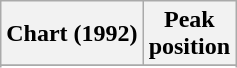<table class="wikitable" border="1">
<tr>
<th>Chart (1992)</th>
<th>Peak<br>position</th>
</tr>
<tr>
</tr>
<tr>
</tr>
<tr>
</tr>
<tr>
</tr>
<tr>
</tr>
</table>
